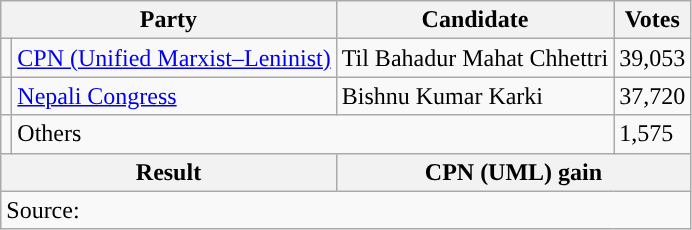<table class="wikitable">
<tr>
<th colspan="2">Party</th>
<th>Candidate</th>
<th>Votes</th>
</tr>
<tr>
<td style="background-color:"></td>
<td><a href='#'>CPN (Unified Marxist–Leninist)</a></td>
<td>Til Bahadur Mahat Chhettri</td>
<td>39,053</td>
</tr>
<tr>
<td style="background-color:"></td>
<td><a href='#'>Nepali Congress</a></td>
<td>Bishnu Kumar Karki</td>
<td>37,720</td>
</tr>
<tr>
<td></td>
<td colspan="2">Others</td>
<td>1,575</td>
</tr>
<tr>
<th colspan="2">Result</th>
<th colspan="2">CPN (UML) gain</th>
</tr>
<tr>
<td colspan="4">Source: </td>
</tr>
</table>
